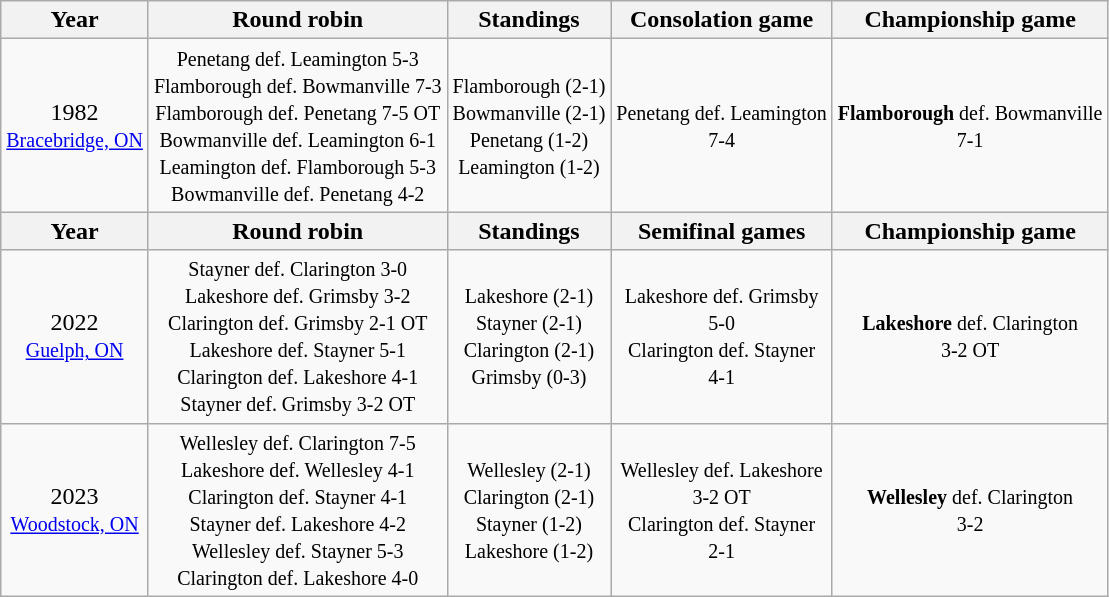<table class="wikitable">
<tr>
<th>Year</th>
<th>Round robin</th>
<th>Standings</th>
<th>Consolation game</th>
<th>Championship game</th>
</tr>
<tr align=center>
<td>1982<br><small><a href='#'>Bracebridge, ON</a></small></td>
<td><small>Penetang def. Leamington 5-3<br>Flamborough def. Bowmanville 7-3<br>Flamborough def. Penetang 7-5 OT<br>Bowmanville def. Leamington 6-1<br>Leamington def. Flamborough 5-3<br>Bowmanville def. Penetang 4-2</small></td>
<td><small>Flamborough (2-1)<br>Bowmanville (2-1)<br>Penetang (1-2)<br>Leamington (1-2)</small></td>
<td><small>Penetang def. Leamington<br>7-4</small></td>
<td><small><strong>Flamborough</strong> def. Bowmanville<br>7-1</small></td>
</tr>
<tr>
<th>Year</th>
<th>Round robin</th>
<th>Standings</th>
<th>Semifinal games</th>
<th>Championship game</th>
</tr>
<tr align=center>
<td>2022<br><small><a href='#'>Guelph, ON</a></small></td>
<td><small>Stayner def. Clarington 3-0<br>Lakeshore def. Grimsby 3-2<br>Clarington def. Grimsby 2-1 OT<br>Lakeshore def. Stayner 5-1<br>Clarington def. Lakeshore 4-1<br>Stayner def. Grimsby 3-2 OT</small></td>
<td><small>Lakeshore (2-1)<br>Stayner (2-1)<br>Clarington (2-1)<br>Grimsby (0-3)</small></td>
<td><small>Lakeshore def. Grimsby<br>5-0<br>Clarington def. Stayner<br>4-1</small></td>
<td><small><strong>Lakeshore</strong> def. Clarington<br>3-2 OT</small></td>
</tr>
<tr align=center>
<td>2023<br><small><a href='#'>Woodstock, ON</a></small></td>
<td><small>Wellesley def. Clarington 7-5<br>Lakeshore def. Wellesley 4-1<br>Clarington def. Stayner 4-1<br>Stayner def. Lakeshore 4-2<br>Wellesley def. Stayner 5-3<br>Clarington def. Lakeshore 4-0</small></td>
<td><small>Wellesley (2-1)<br>Clarington (2-1)<br>Stayner (1-2)<br>Lakeshore (1-2)</small></td>
<td><small>Wellesley def. Lakeshore<br>3-2 OT<br>Clarington def. Stayner<br>2-1</small></td>
<td><small><strong>Wellesley</strong> def. Clarington<br>3-2</small></td>
</tr>
</table>
